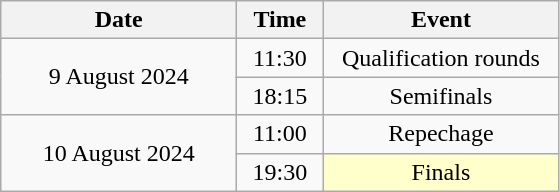<table class = "wikitable" style="text-align:center;">
<tr>
<th width=150>Date</th>
<th width=50>Time</th>
<th width=150>Event</th>
</tr>
<tr>
<td rowspan=2>9 August 2024</td>
<td>11:30</td>
<td>Qualification rounds</td>
</tr>
<tr>
<td>18:15</td>
<td>Semifinals</td>
</tr>
<tr>
<td rowspan=2>10 August 2024</td>
<td>11:00</td>
<td>Repechage</td>
</tr>
<tr>
<td>19:30</td>
<td bgcolor=ffffcc>Finals</td>
</tr>
</table>
